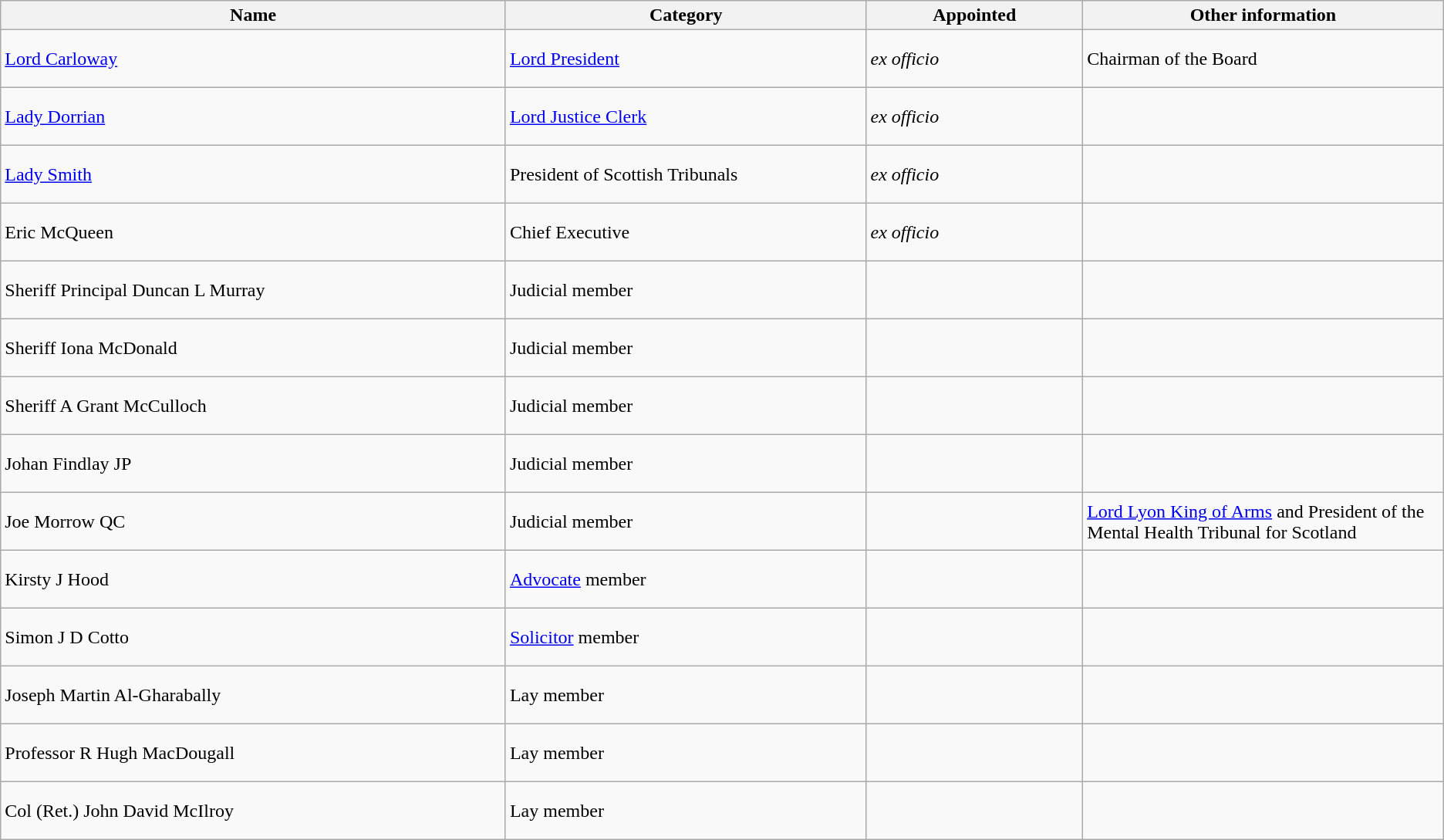<table class="wikitable" style="text-align: left;">
<tr>
<th>Name</th>
<th>Category</th>
<th>Appointed</th>
<th>Other information</th>
</tr>
<tr style="height: 50px;">
<td style="width: 35%;"><a href='#'>Lord Carloway</a></td>
<td style="width: 25%;"><a href='#'>Lord President</a></td>
<td style="width: 15%;"><em>ex officio</em></td>
<td style="width: 25%;">Chairman of the Board</td>
</tr>
<tr style="height: 50px;">
<td><a href='#'>Lady Dorrian</a></td>
<td><a href='#'>Lord Justice Clerk</a></td>
<td><em>ex officio</em></td>
<td></td>
</tr>
<tr style="height: 50px;">
<td><a href='#'>Lady Smith</a></td>
<td>President of Scottish Tribunals</td>
<td><em>ex officio</em></td>
<td></td>
</tr>
<tr style="height: 50px;">
<td>Eric McQueen</td>
<td>Chief Executive</td>
<td><em>ex officio</em></td>
<td></td>
</tr>
<tr style="height: 50px;">
<td>Sheriff Principal Duncan L Murray</td>
<td>Judicial member</td>
<td></td>
<td></td>
</tr>
<tr style="height: 50px;">
<td>Sheriff Iona McDonald</td>
<td>Judicial member</td>
<td></td>
<td></td>
</tr>
<tr style="height: 50px;">
<td>Sheriff A Grant McCulloch</td>
<td>Judicial member</td>
<td></td>
<td></td>
</tr>
<tr style="height: 50px;">
<td>Johan Findlay JP</td>
<td>Judicial member</td>
<td></td>
<td></td>
</tr>
<tr style="height: 50px;">
<td>Joe Morrow QC</td>
<td>Judicial member</td>
<td></td>
<td><a href='#'>Lord Lyon King of Arms</a> and President of the Mental Health Tribunal for Scotland</td>
</tr>
<tr style="height: 50px;">
<td>Kirsty J Hood</td>
<td><a href='#'>Advocate</a> member</td>
<td></td>
<td></td>
</tr>
<tr style="height: 50px;">
<td>Simon J D Cotto</td>
<td><a href='#'>Solicitor</a> member</td>
<td></td>
<td></td>
</tr>
<tr style="height: 50px;">
<td>Joseph Martin Al-Gharabally</td>
<td>Lay member</td>
<td></td>
<td></td>
</tr>
<tr style="height: 50px;">
<td>Professor R Hugh MacDougall</td>
<td>Lay member</td>
<td></td>
<td></td>
</tr>
<tr style="height: 50px;">
<td>Col (Ret.) John David McIlroy </td>
<td>Lay member</td>
<td></td>
<td></td>
</tr>
</table>
